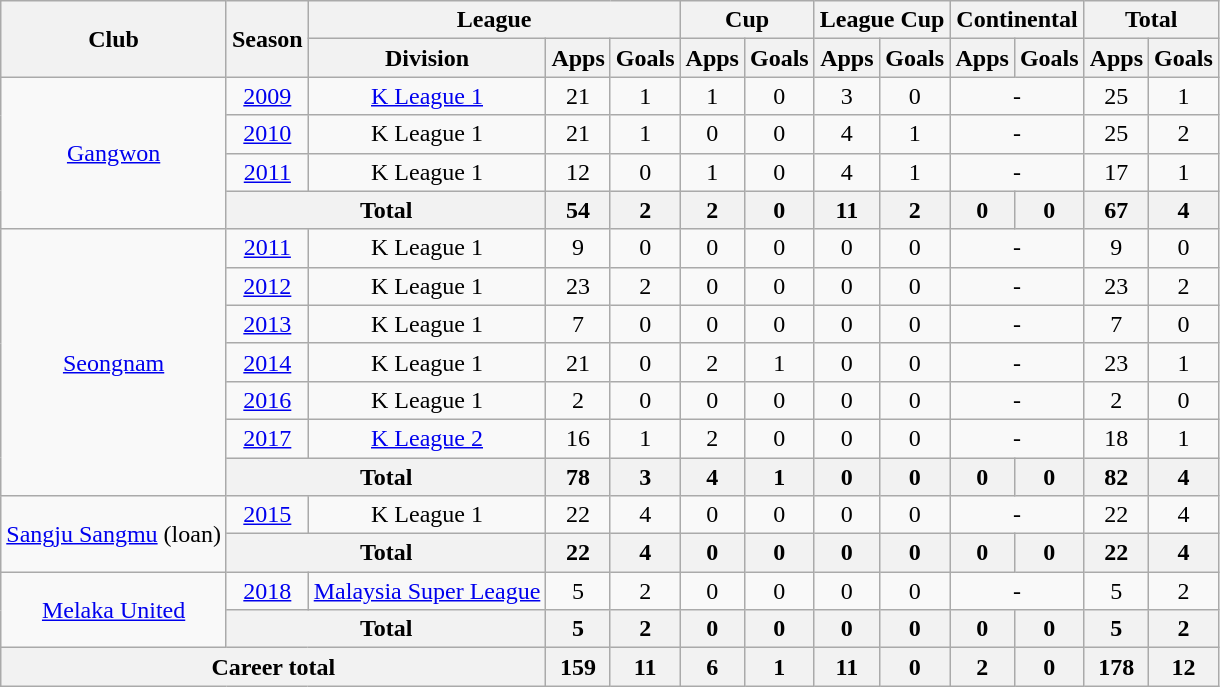<table class=wikitable style="text-align: center">
<tr>
<th rowspan=2>Club</th>
<th rowspan=2>Season</th>
<th colspan=3>League</th>
<th colspan=2>Cup</th>
<th colspan=2>League Cup</th>
<th colspan=2>Continental</th>
<th colspan=2>Total</th>
</tr>
<tr>
<th>Division</th>
<th>Apps</th>
<th>Goals</th>
<th>Apps</th>
<th>Goals</th>
<th>Apps</th>
<th>Goals</th>
<th>Apps</th>
<th>Goals</th>
<th>Apps</th>
<th>Goals</th>
</tr>
<tr>
<td rowspan=4><a href='#'>Gangwon</a></td>
<td><a href='#'>2009</a></td>
<td><a href='#'>K League 1</a></td>
<td>21</td>
<td>1</td>
<td>1</td>
<td>0</td>
<td>3</td>
<td>0</td>
<td colspan="2">-</td>
<td>25</td>
<td>1</td>
</tr>
<tr>
<td><a href='#'>2010</a></td>
<td>K League 1</td>
<td>21</td>
<td>1</td>
<td>0</td>
<td>0</td>
<td>4</td>
<td>1</td>
<td colspan="2">-</td>
<td>25</td>
<td>2</td>
</tr>
<tr>
<td><a href='#'>2011</a></td>
<td>K League 1</td>
<td>12</td>
<td>0</td>
<td>1</td>
<td>0</td>
<td>4</td>
<td>1</td>
<td colspan="2">-</td>
<td>17</td>
<td>1</td>
</tr>
<tr>
<th colspan=2>Total</th>
<th>54</th>
<th>2</th>
<th>2</th>
<th>0</th>
<th>11</th>
<th>2</th>
<th>0</th>
<th>0</th>
<th>67</th>
<th>4</th>
</tr>
<tr>
<td rowspan=7><a href='#'>Seongnam</a></td>
<td><a href='#'>2011</a></td>
<td>K League 1</td>
<td>9</td>
<td>0</td>
<td>0</td>
<td>0</td>
<td>0</td>
<td>0</td>
<td colspan="2">-</td>
<td>9</td>
<td>0</td>
</tr>
<tr>
<td><a href='#'>2012</a></td>
<td>K League 1</td>
<td>23</td>
<td>2</td>
<td>0</td>
<td>0</td>
<td>0</td>
<td>0</td>
<td colspan="2">-</td>
<td>23</td>
<td>2</td>
</tr>
<tr>
<td><a href='#'>2013</a></td>
<td>K League 1</td>
<td>7</td>
<td>0</td>
<td>0</td>
<td>0</td>
<td>0</td>
<td>0</td>
<td colspan="2">-</td>
<td>7</td>
<td>0</td>
</tr>
<tr>
<td><a href='#'>2014</a></td>
<td>K League 1</td>
<td>21</td>
<td>0</td>
<td>2</td>
<td>1</td>
<td>0</td>
<td>0</td>
<td colspan="2">-</td>
<td>23</td>
<td>1</td>
</tr>
<tr>
<td><a href='#'>2016</a></td>
<td>K League 1</td>
<td>2</td>
<td>0</td>
<td>0</td>
<td>0</td>
<td>0</td>
<td>0</td>
<td colspan="2">-</td>
<td>2</td>
<td>0</td>
</tr>
<tr>
<td><a href='#'>2017</a></td>
<td><a href='#'>K League 2</a></td>
<td>16</td>
<td>1</td>
<td>2</td>
<td>0</td>
<td>0</td>
<td>0</td>
<td colspan="2">-</td>
<td>18</td>
<td>1</td>
</tr>
<tr>
<th colspan=2>Total</th>
<th>78</th>
<th>3</th>
<th>4</th>
<th>1</th>
<th>0</th>
<th>0</th>
<th>0</th>
<th>0</th>
<th>82</th>
<th>4</th>
</tr>
<tr>
<td rowspan=2><a href='#'>Sangju Sangmu</a> (loan)</td>
<td><a href='#'>2015</a></td>
<td>K League 1</td>
<td>22</td>
<td>4</td>
<td>0</td>
<td>0</td>
<td>0</td>
<td>0</td>
<td colspan="2">-</td>
<td>22</td>
<td>4</td>
</tr>
<tr>
<th colspan=2>Total</th>
<th>22</th>
<th>4</th>
<th>0</th>
<th>0</th>
<th>0</th>
<th>0</th>
<th>0</th>
<th>0</th>
<th>22</th>
<th>4</th>
</tr>
<tr>
<td rowspan=2><a href='#'>Melaka United</a></td>
<td><a href='#'>2018</a></td>
<td><a href='#'>Malaysia Super League</a></td>
<td>5</td>
<td>2</td>
<td>0</td>
<td>0</td>
<td>0</td>
<td>0</td>
<td colspan="2">-</td>
<td>5</td>
<td>2</td>
</tr>
<tr>
<th colspan=2>Total</th>
<th>5</th>
<th>2</th>
<th>0</th>
<th>0</th>
<th>0</th>
<th>0</th>
<th>0</th>
<th>0</th>
<th>5</th>
<th>2</th>
</tr>
<tr>
<th colspan=3>Career total</th>
<th>159</th>
<th>11</th>
<th>6</th>
<th>1</th>
<th>11</th>
<th>0</th>
<th>2</th>
<th>0</th>
<th>178</th>
<th>12</th>
</tr>
</table>
